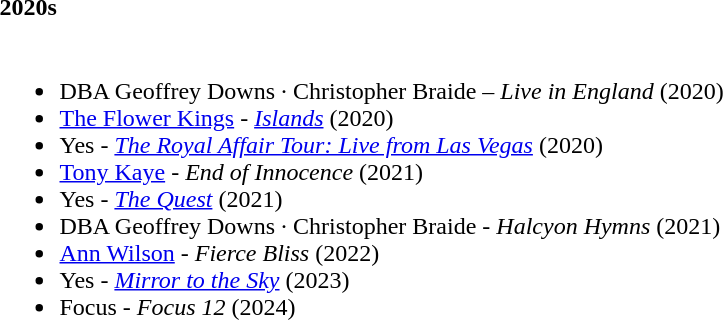<table class="collapsible collapsed" border="0" style="width:50%">
<tr>
<th style="width:50em; text-align:left"><strong>2020s</strong></th>
<th></th>
</tr>
<tr>
<td><br><ul><li>DBA Geoffrey Downs · Christopher Braide – <em>Live in England</em> (2020)</li><li><a href='#'>The Flower Kings</a> - <em><a href='#'>Islands</a></em> (2020)</li><li>Yes - <em><a href='#'>The Royal Affair Tour: Live from Las Vegas</a></em> (2020)</li><li><a href='#'>Tony Kaye</a> - <em>End of Innocence</em> (2021)</li><li>Yes - <em><a href='#'>The Quest</a></em> (2021)</li><li>DBA Geoffrey Downs · Christopher Braide - <em>Halcyon Hymns</em> (2021)</li><li><a href='#'>Ann Wilson</a> - <em>Fierce Bliss</em> (2022)</li><li>Yes - <em><a href='#'>Mirror to the Sky</a></em> (2023)</li><li>Focus - <em>Focus 12</em> (2024)</li></ul></td>
</tr>
</table>
